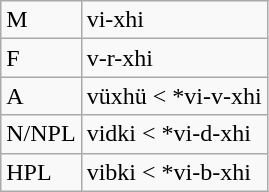<table class="wikitable">
<tr>
<td>M</td>
<td>vi-xhi</td>
</tr>
<tr>
<td>F</td>
<td>v-r-xhi</td>
</tr>
<tr>
<td>A</td>
<td>vüxhü < *vi-v-xhi</td>
</tr>
<tr>
<td>N/NPL</td>
<td>vidki < *vi-d-xhi</td>
</tr>
<tr>
<td>HPL</td>
<td>vibki < *vi-b-xhi</td>
</tr>
</table>
